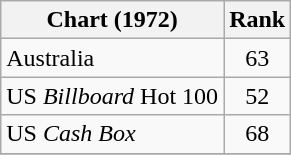<table class="wikitable sortable">
<tr>
<th align="left">Chart (1972)</th>
<th style="text-align:center;">Rank</th>
</tr>
<tr>
<td>Australia</td>
<td style="text-align:center;">63</td>
</tr>
<tr>
<td>US <em>Billboard</em> Hot 100</td>
<td style="text-align:center;">52</td>
</tr>
<tr>
<td>US <em>Cash Box</em></td>
<td style="text-align:center;">68</td>
</tr>
<tr>
</tr>
</table>
